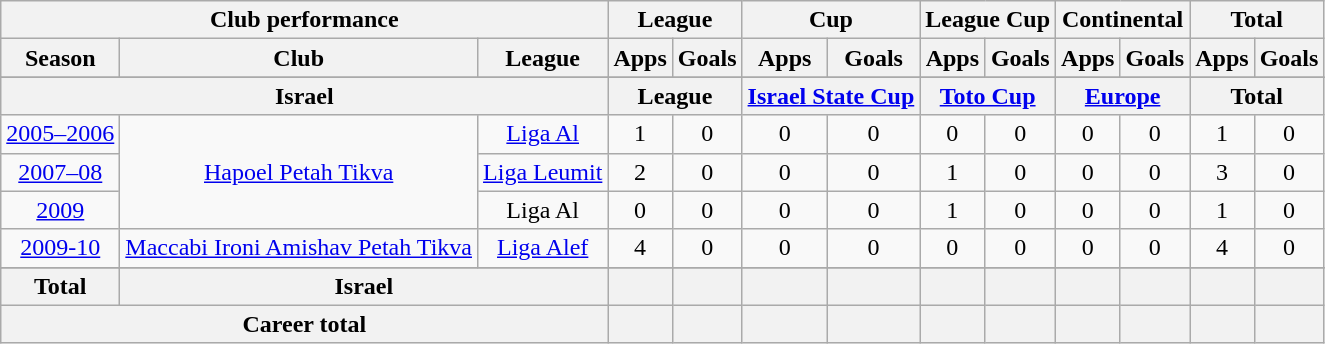<table class="wikitable" style="text-align:center">
<tr>
<th colspan=3>Club performance</th>
<th colspan=2>League</th>
<th colspan=2>Cup</th>
<th colspan=2>League Cup</th>
<th colspan=2>Continental</th>
<th colspan=2>Total</th>
</tr>
<tr>
<th>Season</th>
<th>Club</th>
<th>League</th>
<th>Apps</th>
<th>Goals</th>
<th>Apps</th>
<th>Goals</th>
<th>Apps</th>
<th>Goals</th>
<th>Apps</th>
<th>Goals</th>
<th>Apps</th>
<th>Goals</th>
</tr>
<tr>
</tr>
<tr>
<th colspan=3>Israel</th>
<th colspan=2>League</th>
<th colspan=2><a href='#'>Israel State Cup</a></th>
<th colspan=2><a href='#'>Toto Cup</a></th>
<th colspan=2><a href='#'>Europe</a></th>
<th colspan=2>Total</th>
</tr>
<tr>
<td><a href='#'>2005–2006</a></td>
<td rowspan="3"><a href='#'>Hapoel Petah Tikva</a></td>
<td><a href='#'>Liga Al</a></td>
<td>1</td>
<td>0</td>
<td>0</td>
<td>0</td>
<td>0</td>
<td>0</td>
<td>0</td>
<td>0</td>
<td>1</td>
<td>0</td>
</tr>
<tr>
<td><a href='#'>2007–08</a></td>
<td><a href='#'>Liga Leumit</a></td>
<td>2</td>
<td>0</td>
<td>0</td>
<td>0</td>
<td>1</td>
<td>0</td>
<td>0</td>
<td>0</td>
<td>3</td>
<td>0</td>
</tr>
<tr>
<td><a href='#'>2009</a></td>
<td>Liga Al</td>
<td>0</td>
<td>0</td>
<td>0</td>
<td>0</td>
<td>1</td>
<td>0</td>
<td>0</td>
<td>0</td>
<td>1</td>
<td>0</td>
</tr>
<tr>
<td><a href='#'>2009-10</a></td>
<td><a href='#'>Maccabi Ironi Amishav Petah Tikva</a></td>
<td><a href='#'>Liga Alef</a></td>
<td>4</td>
<td>0</td>
<td>0</td>
<td>0</td>
<td>0</td>
<td>0</td>
<td>0</td>
<td>0</td>
<td>4</td>
<td>0</td>
</tr>
<tr>
</tr>
<tr>
<th rowspan=1>Total</th>
<th colspan=2>Israel</th>
<th></th>
<th></th>
<th></th>
<th></th>
<th></th>
<th></th>
<th></th>
<th></th>
<th></th>
<th></th>
</tr>
<tr>
<th colspan=3>Career total</th>
<th></th>
<th></th>
<th></th>
<th></th>
<th></th>
<th></th>
<th></th>
<th></th>
<th></th>
<th></th>
</tr>
</table>
